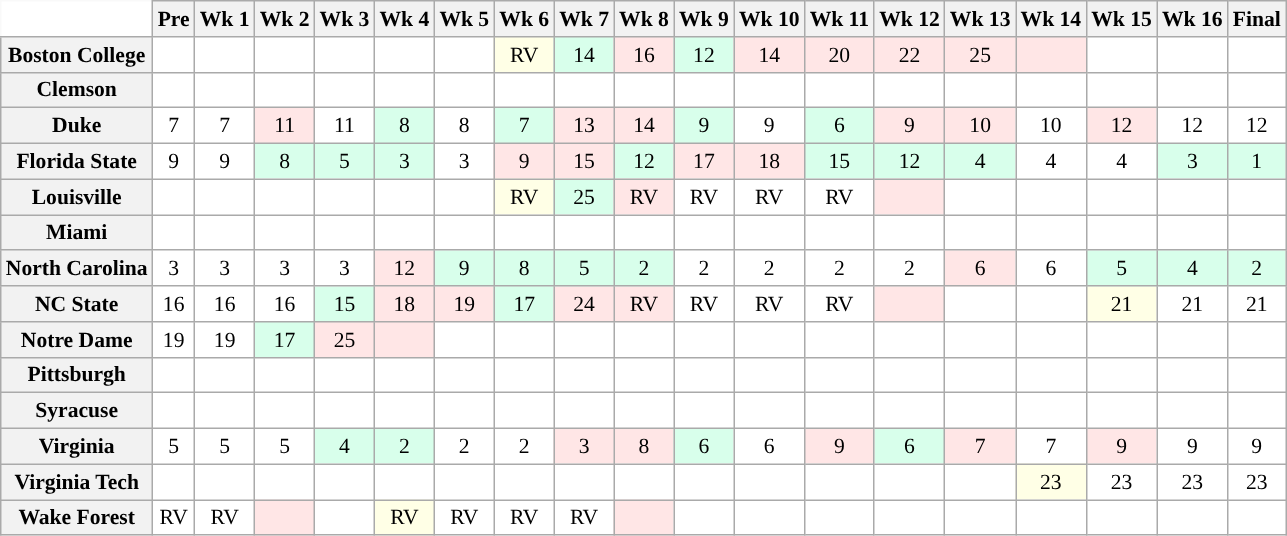<table class="wikitable" style="white-space:nowrap;font-size:90%;">
<tr>
<th colspan=1 style="background:white; border-top-style:hidden; border-left-style:hidden;"> </th>
<th>Pre <br></th>
<th>Wk 1 <br></th>
<th>Wk 2 <br></th>
<th>Wk 3 <br></th>
<th>Wk 4 <br></th>
<th>Wk 5 <br></th>
<th>Wk 6 <br></th>
<th>Wk 7 <br></th>
<th>Wk 8 <br></th>
<th>Wk 9 <br></th>
<th>Wk 10 <br></th>
<th>Wk 11 <br></th>
<th>Wk 12 <br></th>
<th>Wk 13 <br></th>
<th>Wk 14 <br></th>
<th>Wk 15 <br></th>
<th>Wk 16 <br></th>
<th>Final <br></th>
</tr>
<tr style="text-align:center;">
<th>Boston College</th>
<td style="background:#FFF;"></td>
<td style="background:#FFF;"></td>
<td style="background:#FFF;"></td>
<td style="background:#FFF;"></td>
<td style="background:#FFF;"></td>
<td style="background:#FFF;"></td>
<td style="background:#FFFFE6;"> RV</td>
<td style="background:#D8FFEB;"> 14</td>
<td style="background:#FFE6E6;"> 16</td>
<td style="background:#D8FFEB;"> 12</td>
<td style="background:#FFE6E6;"> 14</td>
<td style="background:#FFE6E6;"> 20</td>
<td style="background:#FFE6E6;"> 22</td>
<td style="background:#FFE6E6;"> 25</td>
<td style="background:#FFE6E6;"></td>
<td style="background:#FFF;"></td>
<td style="background:#FFF;"></td>
<td style="background:#FFF;"></td>
</tr>
<tr style="text-align:center;">
<th>Clemson</th>
<td style="background:#FFF;"></td>
<td style="background:#FFF;"></td>
<td style="background:#FFF;"></td>
<td style="background:#FFF;"></td>
<td style="background:#FFF;"></td>
<td style="background:#FFF;"></td>
<td style="background:#FFF;"></td>
<td style="background:#FFF;"></td>
<td style="background:#FFF;"></td>
<td style="background:#FFF;"></td>
<td style="background:#FFF;"></td>
<td style="background:#FFF;"></td>
<td style="background:#FFF;"></td>
<td style="background:#FFF;"></td>
<td style="background:#FFF;"></td>
<td style="background:#FFF;"></td>
<td style="background:#FFF;"></td>
<td style="background:#FFF;"></td>
</tr>
<tr style="text-align:center;">
<th>Duke</th>
<td style="background:#FFF;"> 7</td>
<td style="background:#FFF;"> 7</td>
<td style="background:#FFE6E6;"> 11</td>
<td style="background:#FFF;"> 11</td>
<td style="background:#D8FFEB;"> 8</td>
<td style="background:#FFF;"> 8</td>
<td style="background:#D8FFEB;"> 7</td>
<td style="background:#FFE6E6;"> 13</td>
<td style="background:#FFE6E6;"> 14</td>
<td style="background:#D8FFEB;"> 9</td>
<td style="background:#FFF;"> 9</td>
<td style="background:#D8FFEB;"> 6</td>
<td style="background:#FFE6E6;"> 9</td>
<td style="background:#FFE6E6;"> 10</td>
<td style="background:#FFF;"> 10</td>
<td style="background:#FFE6E6;"> 12</td>
<td style="background:#FFF;"> 12</td>
<td style="background:#FFF;"> 12</td>
</tr>
<tr style="text-align:center;">
<th !>Florida State</th>
<td style="background:#FFF;"> 9</td>
<td style="background:#FFF;"> 9</td>
<td style="background:#D8FFEB;"> 8</td>
<td style="background:#D8FFEB;"> 5</td>
<td style="background:#D8FFEB;"> 3</td>
<td style="background:#FFF;"> 3</td>
<td style="background:#FFE6E6;"> 9</td>
<td style="background:#FFE6E6;"> 15</td>
<td style="background:#D8FFEB;"> 12</td>
<td style="background:#FFE6E6;"> 17</td>
<td style="background:#FFE6E6;"> 18</td>
<td style="background:#D8FFEB;"> 15</td>
<td style="background:#D8FFEB;"> 12</td>
<td style="background:#D8FFEB;"> 4</td>
<td style="background:#FFF;"> 4</td>
<td style="background:#FFF;"> 4</td>
<td style="background:#D8FFEB;"> 3</td>
<td style="background:#D8FFEB;"> 1</td>
</tr>
<tr style="text-align:center;">
<th>Louisville</th>
<td style="background:#FFF;"></td>
<td style="background:#FFF;"></td>
<td style="background:#FFF;"></td>
<td style="background:#FFF;"></td>
<td style="background:#FFF;"></td>
<td style="background:#FFF;"></td>
<td style="background:#FFFFE6;"> RV</td>
<td style="background:#D8FFEB;"> 25</td>
<td style="background:#FFE6E6;"> RV</td>
<td style="background:#FFF;"> RV</td>
<td style="background:#FFF;"> RV</td>
<td style="background:#FFF;"> RV</td>
<td style="background:#FFE6E6;"></td>
<td style="background:#FFF;"></td>
<td style="background:#FFF;"></td>
<td style="background:#FFF;"></td>
<td style="background:#FFF;"></td>
<td style="background:#FFF;"></td>
</tr>
<tr style="text-align:center;">
<th>Miami</th>
<td style="background:#FFF;"></td>
<td style="background:#FFF;"></td>
<td style="background:#FFF;"></td>
<td style="background:#FFF;"></td>
<td style="background:#FFF;"></td>
<td style="background:#FFF;"></td>
<td style="background:#FFF;"></td>
<td style="background:#FFF;"></td>
<td style="background:#FFF;"></td>
<td style="background:#FFF;"></td>
<td style="background:#FFF;"></td>
<td style="background:#FFF;"></td>
<td style="background:#FFF;"></td>
<td style="background:#FFF;"></td>
<td style="background:#FFF;"></td>
<td style="background:#FFF;"></td>
<td style="background:#FFF;"></td>
<td style="background:#FFF;"></td>
</tr>
<tr style="text-align:center;">
<th>North Carolina</th>
<td style="background:#FFF;"> 3</td>
<td style="background:#FFF;"> 3</td>
<td style="background:#FFF;"> 3</td>
<td style="background:#FFF;"> 3</td>
<td style="background:#FFE6E6;"> 12</td>
<td style="background:#D8FFEB;"> 9</td>
<td style="background:#D8FFEB;"> 8</td>
<td style="background:#D8FFEB;"> 5</td>
<td style="background:#D8FFEB;"> 2</td>
<td style="background:#FFF;"> 2</td>
<td style="background:#FFF;"> 2</td>
<td style="background:#FFF;"> 2</td>
<td style="background:#FFF;"> 2</td>
<td style="background:#FFE6E6;"> 6</td>
<td style="background:#FFF;"> 6</td>
<td style="background:#D8FFEB;"> 5</td>
<td style="background:#D8FFEB;"> 4</td>
<td style="background:#D8FFEB;"> 2</td>
</tr>
<tr style="text-align:center;">
<th>NC State</th>
<td style="background:#FFF;"> 16</td>
<td style="background:#FFF;"> 16</td>
<td style="background:#FFF;"> 16</td>
<td style="background:#D8FFEB;"> 15</td>
<td style="background:#FFE6E6;"> 18</td>
<td style="background:#FFE6E6;"> 19</td>
<td style="background:#D8FFEB;"> 17</td>
<td style="background:#FFE6E6;"> 24</td>
<td style="background:#FFE6E6;"> RV</td>
<td style="background:#FFF;"> RV</td>
<td style="background:#FFF;"> RV</td>
<td style="background:#FFF;"> RV</td>
<td style="background:#FFE6E6;"></td>
<td style="background:#FFF;"></td>
<td style="background:#FFF;"></td>
<td style="background:#FFFFE6;"> 21</td>
<td style="background:#FFF;"> 21</td>
<td style="background:#FFF;"> 21</td>
</tr>
<tr style="text-align:center;">
<th>Notre Dame</th>
<td style="background:#FFF;"> 19</td>
<td style="background:#FFF;"> 19</td>
<td style="background:#D8FFEB;"> 17</td>
<td style="background:#FFE6E6;"> 25</td>
<td style="background:#FFE6E6;"></td>
<td style="background:#FFF;"></td>
<td style="background:#FFF;"></td>
<td style="background:#FFF;"></td>
<td style="background:#FFF;"></td>
<td style="background:#FFF;"></td>
<td style="background:#FFF;"></td>
<td style="background:#FFF;"></td>
<td style="background:#FFF;"></td>
<td style="background:#FFF;"></td>
<td style="background:#FFF;"></td>
<td style="background:#FFF;"></td>
<td style="background:#FFF;"></td>
<td style="background:#FFF;"></td>
</tr>
<tr style="text-align:center;">
<th>Pittsburgh</th>
<td style="background:#FFF;"></td>
<td style="background:#FFF;"></td>
<td style="background:#FFF;"></td>
<td style="background:#FFF;"></td>
<td style="background:#FFF;"></td>
<td style="background:#FFF;"></td>
<td style="background:#FFF;"></td>
<td style="background:#FFF;"></td>
<td style="background:#FFF;"></td>
<td style="background:#FFF;"></td>
<td style="background:#FFF;"></td>
<td style="background:#FFF;"></td>
<td style="background:#FFF;"></td>
<td style="background:#FFF;"></td>
<td style="background:#FFF;"></td>
<td style="background:#FFF;"></td>
<td style="background:#FFF;"></td>
<td style="background:#FFF;"></td>
</tr>
<tr style="text-align:center;">
<th>Syracuse</th>
<td style="background:#FFF;"></td>
<td style="background:#FFF;"></td>
<td style="background:#FFF;"></td>
<td style="background:#FFF;"></td>
<td style="background:#FFF;"></td>
<td style="background:#FFF;"></td>
<td style="background:#FFF;"></td>
<td style="background:#FFF;"></td>
<td style="background:#FFF;"></td>
<td style="background:#FFF;"></td>
<td style="background:#FFF;"></td>
<td style="background:#FFF;"></td>
<td style="background:#FFF;"></td>
<td style="background:#FFF;"></td>
<td style="background:#FFF;"></td>
<td style="background:#FFF;"></td>
<td style="background:#FFF;"></td>
<td style="background:#FFF;"></td>
</tr>
<tr style="text-align:center;">
<th>Virginia</th>
<td style="background:#FFF;"> 5</td>
<td style="background:#FFF;"> 5</td>
<td style="background:#FFF;"> 5</td>
<td style="background:#D8FFEB;"> 4</td>
<td style="background:#D8FFEB;"> 2</td>
<td style="background:#FFF;"> 2</td>
<td style="background:#FFF;"> 2</td>
<td style="background:#FFE6E6;"> 3</td>
<td style="background:#FFE6E6;"> 8</td>
<td style="background:#D8FFEB;"> 6</td>
<td style="background:#FFF;"> 6</td>
<td style="background:#FFE6E6;"> 9</td>
<td style="background:#D8FFEB;"> 6</td>
<td style="background:#FFE6E6;"> 7</td>
<td style="background:#FFF;"> 7</td>
<td style="background:#FFE6E6;"> 9</td>
<td style="background:#FFF;"> 9</td>
<td style="background:#FFF;"> 9</td>
</tr>
<tr style="text-align:center;">
<th>Virginia Tech</th>
<td style="background:#FFF;"></td>
<td style="background:#FFF;"></td>
<td style="background:#FFF;"></td>
<td style="background:#FFF;"></td>
<td style="background:#FFF;"></td>
<td style="background:#FFF;"></td>
<td style="background:#FFF;"></td>
<td style="background:#FFF;"></td>
<td style="background:#FFF;"></td>
<td style="background:#FFF;"></td>
<td style="background:#FFF;"></td>
<td style="background:#FFF;"></td>
<td style="background:#FFF;"></td>
<td style="background:#FFF;"></td>
<td style="background:#FFFFE6;"> 23</td>
<td style="background:#FFF;"> 23</td>
<td style="background:#FFF;"> 23</td>
<td style="background:#FFF;"> 23</td>
</tr>
<tr style="text-align:center;">
<th>Wake Forest</th>
<td style="background:#FFF;"> RV</td>
<td style="background:#FFF;"> RV</td>
<td style="background:#FFE6E6;"></td>
<td style="background:#FFF;"></td>
<td style="background:#FFFFE6;"> RV</td>
<td style="background:#FFF;"> RV</td>
<td style="background:#FFF;"> RV</td>
<td style="background:#FFF;"> RV</td>
<td style="background:#FFE6E6;"></td>
<td style="background:#FFF;"></td>
<td style="background:#FFF;"></td>
<td style="background:#FFF;"></td>
<td style="background:#FFF;"></td>
<td style="background:#FFF;"></td>
<td style="background:#FFF;"></td>
<td style="background:#FFF;"></td>
<td style="background:#FFF;"></td>
<td style="background:#FFF;"></td>
</tr>
</table>
